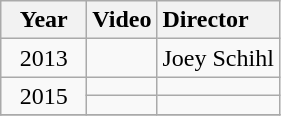<table class="wikitable">
<tr>
<th style="vertical-align:top; text-align:center; width:50px;">Year</th>
<th style="text-align:left; vertical-align:top;">Video</th>
<th style="text-align:left; vertical-align:top;">Director</th>
</tr>
<tr>
<td style="text-align:center;">2013</td>
<td style="text-align:left; vertical-align:top;"></td>
<td style="text-align:left; vertical-align:top;">Joey Schihl</td>
</tr>
<tr>
<td style="text-align:center;" rowspan="2">2015</td>
<td style="text-align:left; vertical-align:top;"></td>
<td style="text-align:left; vertical-align:top;"></td>
</tr>
<tr style="text-align:left; vertical-align:top;">
<td style="text-align:left; vertical-align:top;"></td>
<td style="text-align:left; vertical-align:top;"></td>
</tr>
<tr style="text-align:left; vertical-align:top;">
</tr>
</table>
